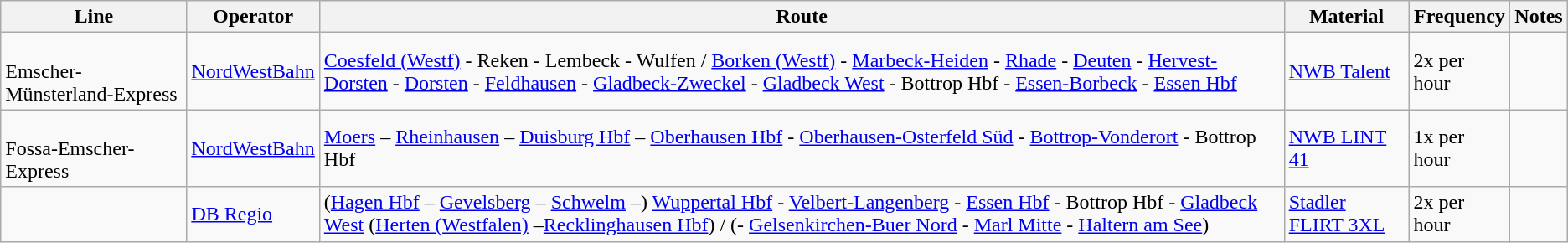<table class="wikitable vatop">
<tr>
<th>Line</th>
<th>Operator</th>
<th>Route</th>
<th>Material</th>
<th>Frequency</th>
<th>Notes</th>
</tr>
<tr>
<td> <br>Emscher-Münsterland-Express</td>
<td><a href='#'>NordWestBahn</a></td>
<td><a href='#'>Coesfeld (Westf)</a> - Reken - Lembeck - Wulfen / <a href='#'>Borken (Westf)</a> - <a href='#'>Marbeck-Heiden</a> - <a href='#'>Rhade</a> - <a href='#'>Deuten</a> - <a href='#'>Hervest-Dorsten</a> - <a href='#'>Dorsten</a> - <a href='#'>Feldhausen</a> - <a href='#'>Gladbeck-Zweckel</a> - <a href='#'>Gladbeck West</a> - Bottrop Hbf - <a href='#'>Essen-Borbeck</a> - <a href='#'>Essen Hbf</a></td>
<td><a href='#'>NWB Talent</a></td>
<td>2x per hour</td>
<td></td>
</tr>
<tr>
<td> <br>Fossa-Emscher-Express</td>
<td><a href='#'>NordWestBahn</a></td>
<td><a href='#'>Moers</a> – <a href='#'>Rheinhausen</a> – <a href='#'>Duisburg Hbf</a> – <a href='#'>Oberhausen Hbf</a> - <a href='#'>Oberhausen-Osterfeld Süd</a> - <a href='#'>Bottrop-Vonderort</a> - Bottrop Hbf</td>
<td><a href='#'>NWB LINT 41</a></td>
<td>1x per hour</td>
<td></td>
</tr>
<tr>
<td></td>
<td><a href='#'>DB Regio</a></td>
<td>(<a href='#'>Hagen Hbf</a> – <a href='#'>Gevelsberg</a> – <a href='#'>Schwelm</a> –) <a href='#'>Wuppertal Hbf</a> - <a href='#'>Velbert-Langenberg</a> - <a href='#'>Essen Hbf</a> - Bottrop Hbf - <a href='#'>Gladbeck West</a> (<a href='#'>Herten (Westfalen)</a> –<a href='#'>Recklinghausen Hbf</a>) / (- <a href='#'>Gelsenkirchen-Buer Nord</a> - <a href='#'>Marl Mitte</a> - <a href='#'>Haltern am See</a>)</td>
<td><a href='#'>Stadler FLIRT 3XL</a></td>
<td>2x per hour</td>
<td></td>
</tr>
</table>
